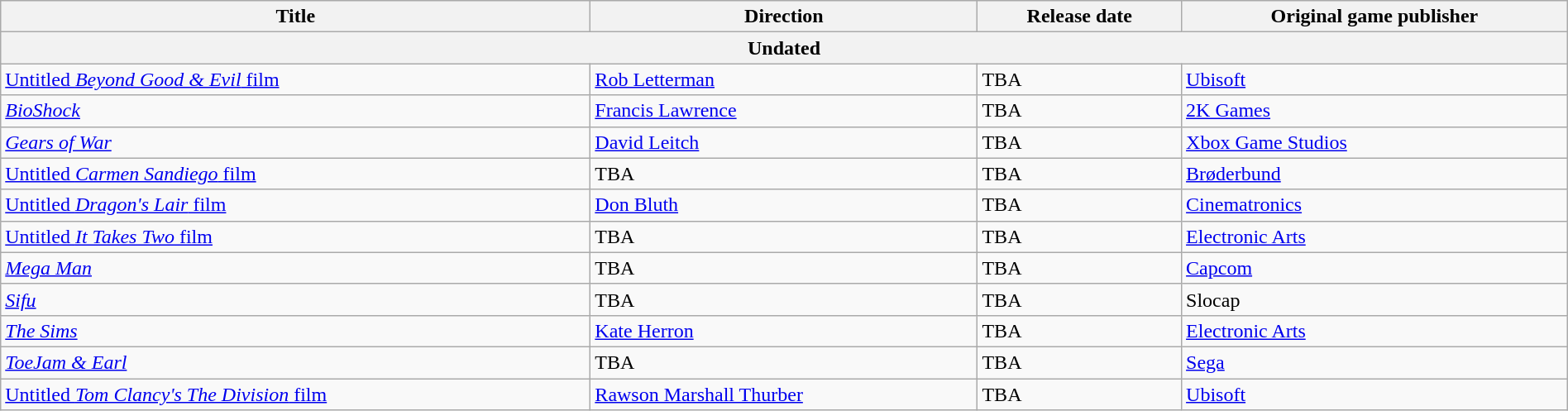<table class="wikitable sortable" style="width:100%;">
<tr>
<th>Title</th>
<th>Direction</th>
<th>Release date</th>
<th>Original game publisher</th>
</tr>
<tr>
<th colspan="4">Undated</th>
</tr>
<tr>
<td><a href='#'>Untitled <em>Beyond Good & Evil</em> film</a></td>
<td><a href='#'>Rob Letterman</a></td>
<td>TBA</td>
<td><a href='#'>Ubisoft</a></td>
</tr>
<tr>
<td><a href='#'><em>BioShock</em></a></td>
<td><a href='#'>Francis Lawrence</a></td>
<td>TBA</td>
<td><a href='#'>2K Games</a></td>
</tr>
<tr>
<td><a href='#'><em>Gears of War</em></a></td>
<td><a href='#'>David Leitch</a></td>
<td>TBA</td>
<td><a href='#'>Xbox Game Studios</a></td>
</tr>
<tr>
<td><a href='#'>Untitled <em>Carmen Sandiego</em> film</a></td>
<td>TBA</td>
<td>TBA</td>
<td><a href='#'>Brøderbund</a></td>
</tr>
<tr>
<td><a href='#'>Untitled <em>Dragon's Lair</em> film</a></td>
<td><a href='#'>Don Bluth</a></td>
<td>TBA</td>
<td><a href='#'>Cinematronics</a></td>
</tr>
<tr>
<td><a href='#'>Untitled <em>It Takes Two</em> film</a></td>
<td>TBA</td>
<td>TBA</td>
<td><a href='#'>Electronic Arts</a></td>
</tr>
<tr>
<td><a href='#'><em>Mega Man</em></a></td>
<td>TBA</td>
<td>TBA</td>
<td><a href='#'>Capcom</a></td>
</tr>
<tr>
<td><em><a href='#'>Sifu</a></em></td>
<td>TBA</td>
<td>TBA</td>
<td>Slocap</td>
</tr>
<tr>
<td><em><a href='#'>The Sims</a></em></td>
<td><a href='#'>Kate Herron</a></td>
<td>TBA</td>
<td><a href='#'>Electronic Arts</a></td>
</tr>
<tr>
<td><em><a href='#'>ToeJam & Earl</a></em></td>
<td>TBA</td>
<td>TBA</td>
<td><a href='#'>Sega</a></td>
</tr>
<tr>
<td><a href='#'>Untitled <em>Tom Clancy's The Division</em> film</a></td>
<td><a href='#'>Rawson Marshall Thurber</a></td>
<td>TBA</td>
<td><a href='#'>Ubisoft</a></td>
</tr>
</table>
